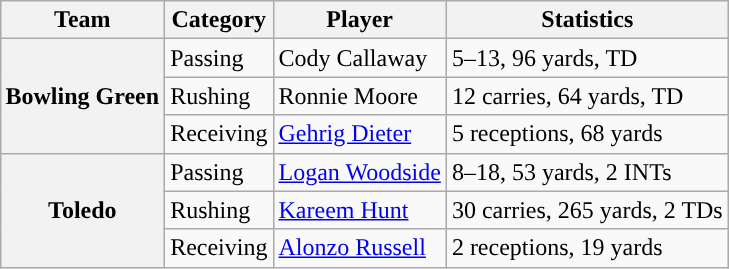<table class="wikitable" style="float:right">
<tr>
<th>Team</th>
<th>Category</th>
<th>Player</th>
<th>Statistics</th>
</tr>
<tr>
<th rowspan=3>Bowling Green</th>
<td>Passing</td>
<td>Cody Callaway</td>
<td>5–13, 96 yards, TD</td>
</tr>
<tr>
<td>Rushing</td>
<td>Ronnie Moore</td>
<td>12 carries, 64 yards, TD</td>
</tr>
<tr>
<td>Receiving</td>
<td><a href='#'>Gehrig Dieter</a></td>
<td>5 receptions, 68 yards</td>
</tr>
<tr>
<th rowspan=3>Toledo</th>
<td>Passing</td>
<td><a href='#'>Logan Woodside</a></td>
<td>8–18, 53 yards, 2 INTs</td>
</tr>
<tr>
<td>Rushing</td>
<td><a href='#'>Kareem Hunt</a></td>
<td>30 carries, 265 yards, 2 TDs</td>
</tr>
<tr>
<td>Receiving</td>
<td><a href='#'>Alonzo Russell</a></td>
<td>2 receptions, 19 yards</td>
</tr>
</table>
